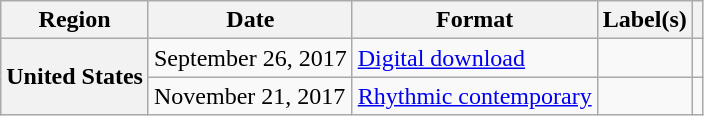<table class="wikitable plainrowheaders">
<tr>
<th scope="row">Region</th>
<th scope="row">Date</th>
<th scope="row">Format</th>
<th scope="row">Label(s)</th>
<th scope="row"></th>
</tr>
<tr>
<th scope="row" rowspan="2">United States</th>
<td>September 26, 2017</td>
<td><a href='#'>Digital download</a></td>
<td></td>
<td></td>
</tr>
<tr>
<td>November 21, 2017</td>
<td><a href='#'>Rhythmic contemporary</a></td>
<td></td>
<td></td>
</tr>
</table>
